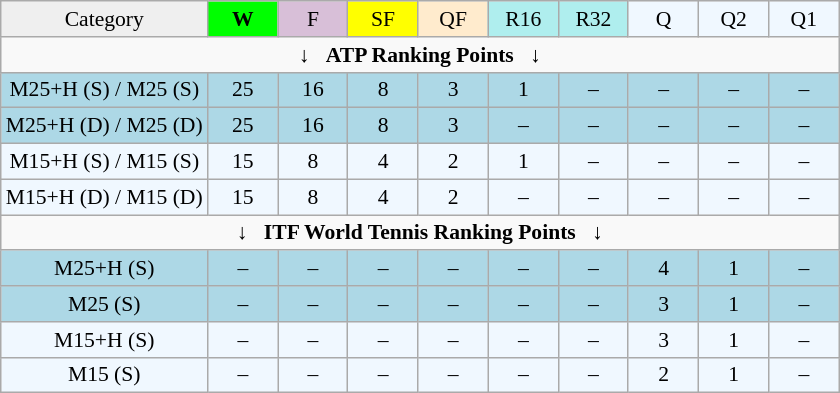<table class="wikitable" style="font-size:90%">
<tr align=center>
<td style="background:#efefef;">Category</td>
<td style="width:40px; background:lime;"><strong>W</strong></td>
<td style="width:40px; background:thistle;">F</td>
<td style="width:40px; background:#ff0;">SF</td>
<td style="width:40px; background:#ffebcd;">QF</td>
<td style="width:40px; background:#afeeee;">R16</td>
<td style="width:40px; background:#afeeee;">R32</td>
<td style="width:40px; background:#f0f8ff;">Q</td>
<td style="width:40px; background:#f0f8ff;">Q2</td>
<td style="width:40px; background:#f0f8ff;">Q1</td>
</tr>
<tr>
<td colspan="11" align="center">↓   <strong>ATP Ranking Points</strong>   ↓</td>
</tr>
<tr style="text-align:center; background:lightblue;">
<td>M25+H (S) / M25 (S)</td>
<td>25</td>
<td>16</td>
<td>8</td>
<td>3</td>
<td>1</td>
<td>–</td>
<td>–</td>
<td>–</td>
<td>–</td>
</tr>
<tr style="text-align:center; background:lightblue;">
<td>M25+H (D) / M25 (D)</td>
<td>25</td>
<td>16</td>
<td>8</td>
<td>3</td>
<td>–</td>
<td>–</td>
<td>–</td>
<td>–</td>
<td>–</td>
</tr>
<tr style="text-align:center; background:#f0f8ff;">
<td>M15+H (S) / M15 (S)</td>
<td>15</td>
<td>8</td>
<td>4</td>
<td>2</td>
<td>1</td>
<td>–</td>
<td>–</td>
<td>–</td>
<td>–</td>
</tr>
<tr style="text-align:center; background:#f0f8ff;">
<td>M15+H (D) / M15 (D)</td>
<td>15</td>
<td>8</td>
<td>4</td>
<td>2</td>
<td>–</td>
<td>–</td>
<td>–</td>
<td>–</td>
<td>–</td>
</tr>
<tr>
<td colspan="11" align="center">↓   <strong>ITF World Tennis Ranking Points</strong>   ↓</td>
</tr>
<tr style="text-align:center; background:lightblue;">
<td>M25+H (S)</td>
<td>–</td>
<td>–</td>
<td>–</td>
<td>–</td>
<td>–</td>
<td>–</td>
<td>4</td>
<td>1</td>
<td>–</td>
</tr>
<tr style="text-align:center; background:lightblue;">
<td>M25 (S)</td>
<td>–</td>
<td>–</td>
<td>–</td>
<td>–</td>
<td>–</td>
<td>–</td>
<td>3</td>
<td>1</td>
<td>–</td>
</tr>
<tr style="text-align:center; background:#f0f8ff;">
<td>M15+H (S)</td>
<td>–</td>
<td>–</td>
<td>–</td>
<td>–</td>
<td>–</td>
<td>–</td>
<td>3</td>
<td>1</td>
<td>–</td>
</tr>
<tr style="text-align:center; background:#f0f8ff;">
<td>M15 (S)</td>
<td>–</td>
<td>–</td>
<td>–</td>
<td>–</td>
<td>–</td>
<td>–</td>
<td>2</td>
<td>1</td>
<td>–</td>
</tr>
</table>
